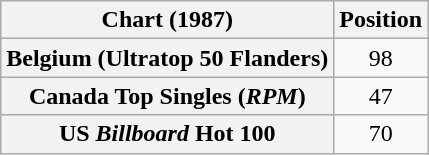<table class="wikitable sortable plainrowheaders" style="text-align:center">
<tr>
<th>Chart (1987)</th>
<th>Position</th>
</tr>
<tr>
<th scope="row">Belgium (Ultratop 50 Flanders)</th>
<td>98</td>
</tr>
<tr>
<th scope="row">Canada Top Singles (<em>RPM</em>)</th>
<td>47</td>
</tr>
<tr>
<th scope="row">US <em>Billboard</em> Hot 100</th>
<td>70</td>
</tr>
</table>
